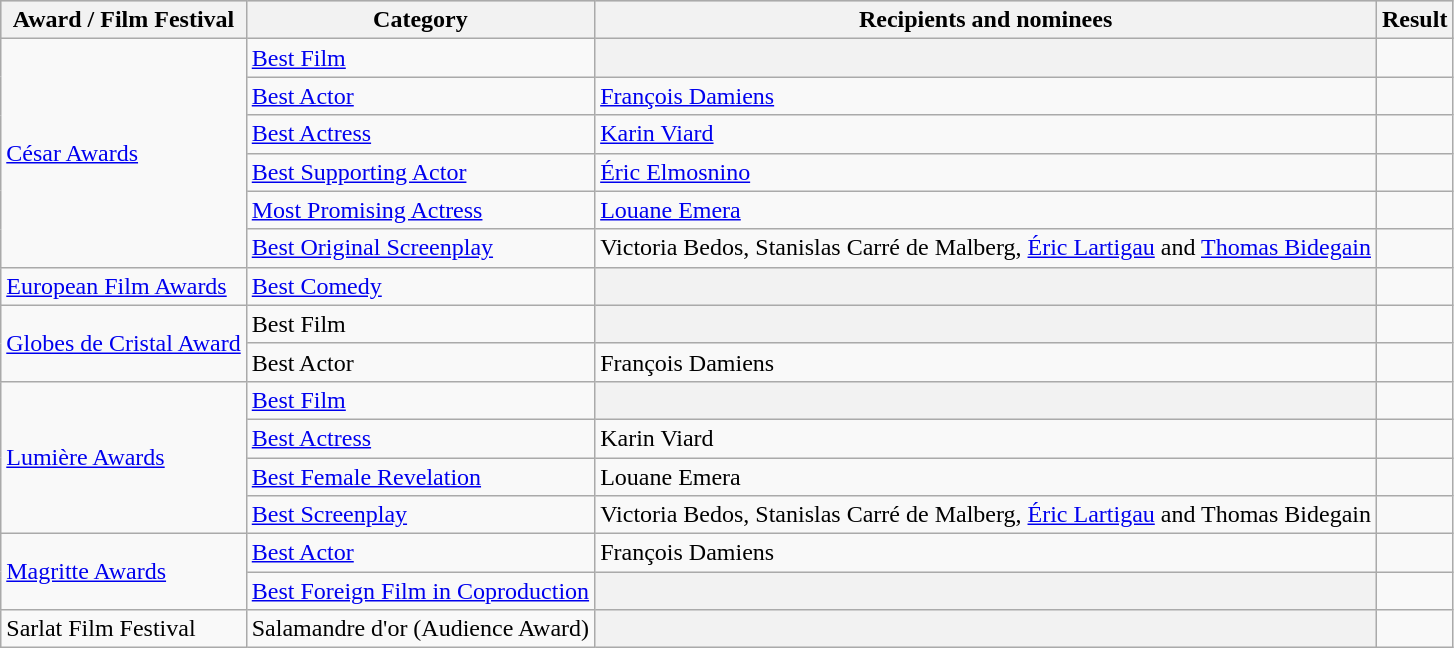<table class="wikitable plainrowheaders sortable">
<tr style="background:#ccc; text-align:center;">
<th scope="col">Award / Film Festival</th>
<th scope="col">Category</th>
<th scope="col">Recipients and nominees</th>
<th scope="col">Result</th>
</tr>
<tr>
<td rowspan=6><a href='#'>César Awards</a></td>
<td><a href='#'>Best Film</a></td>
<th></th>
<td></td>
</tr>
<tr>
<td><a href='#'>Best Actor</a></td>
<td><a href='#'>François Damiens</a></td>
<td></td>
</tr>
<tr>
<td><a href='#'>Best Actress</a></td>
<td><a href='#'>Karin Viard</a></td>
<td></td>
</tr>
<tr>
<td><a href='#'>Best Supporting Actor</a></td>
<td><a href='#'>Éric Elmosnino</a></td>
<td></td>
</tr>
<tr>
<td><a href='#'>Most Promising Actress</a></td>
<td><a href='#'>Louane Emera</a></td>
<td></td>
</tr>
<tr>
<td><a href='#'>Best Original Screenplay</a></td>
<td>Victoria Bedos, Stanislas Carré de Malberg, <a href='#'>Éric Lartigau</a> and <a href='#'>Thomas Bidegain</a></td>
<td></td>
</tr>
<tr>
<td><a href='#'>European Film Awards</a></td>
<td><a href='#'>Best Comedy</a></td>
<th></th>
<td></td>
</tr>
<tr>
<td rowspan=2><a href='#'>Globes de Cristal Award</a></td>
<td>Best Film</td>
<th></th>
<td></td>
</tr>
<tr>
<td>Best Actor</td>
<td>François Damiens</td>
<td></td>
</tr>
<tr>
<td rowspan=4><a href='#'>Lumière Awards</a></td>
<td><a href='#'>Best Film</a></td>
<th></th>
<td></td>
</tr>
<tr>
<td><a href='#'>Best Actress</a></td>
<td>Karin Viard</td>
<td></td>
</tr>
<tr>
<td><a href='#'>Best Female Revelation</a></td>
<td>Louane Emera</td>
<td></td>
</tr>
<tr>
<td><a href='#'>Best Screenplay</a></td>
<td>Victoria Bedos, Stanislas Carré de Malberg, <a href='#'>Éric Lartigau</a> and Thomas Bidegain</td>
<td></td>
</tr>
<tr>
<td rowspan="2"><a href='#'>Magritte Awards</a></td>
<td><a href='#'>Best Actor</a></td>
<td>François Damiens</td>
<td></td>
</tr>
<tr>
<td><a href='#'>Best Foreign Film in Coproduction</a></td>
<th></th>
<td></td>
</tr>
<tr>
<td>Sarlat Film Festival</td>
<td>Salamandre d'or (Audience Award)</td>
<th></th>
<td></td>
</tr>
</table>
